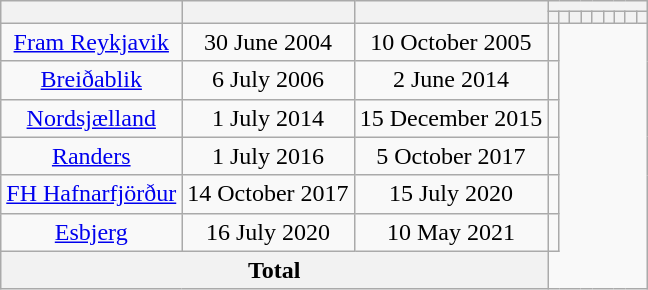<table class="wikitable" style="text-align: center">
<tr>
<th rowspan="2"></th>
<th rowspan="2"></th>
<th rowspan="2"></th>
<th colspan="9"></th>
</tr>
<tr>
<th></th>
<th></th>
<th></th>
<th></th>
<th></th>
<th></th>
<th></th>
<th></th>
<th></th>
</tr>
<tr>
<td><a href='#'>Fram Reykjavik</a></td>
<td>30 June 2004</td>
<td>10 October 2005<br></td>
<td></td>
</tr>
<tr>
<td><a href='#'>Breiðablik</a></td>
<td>6 July 2006</td>
<td>2 June 2014<br></td>
<td></td>
</tr>
<tr>
<td><a href='#'>Nordsjælland</a></td>
<td>1 July 2014</td>
<td>15 December 2015<br></td>
<td></td>
</tr>
<tr>
<td><a href='#'>Randers</a></td>
<td>1 July 2016</td>
<td>5 October 2017<br></td>
<td></td>
</tr>
<tr>
<td><a href='#'>FH Hafnarfjörður</a></td>
<td>14 October 2017</td>
<td>15 July 2020<br></td>
<td></td>
</tr>
<tr>
<td><a href='#'>Esbjerg</a></td>
<td>16 July 2020</td>
<td>10 May 2021<br></td>
<td></td>
</tr>
<tr>
<th colspan="3">Total<br></th>
</tr>
</table>
